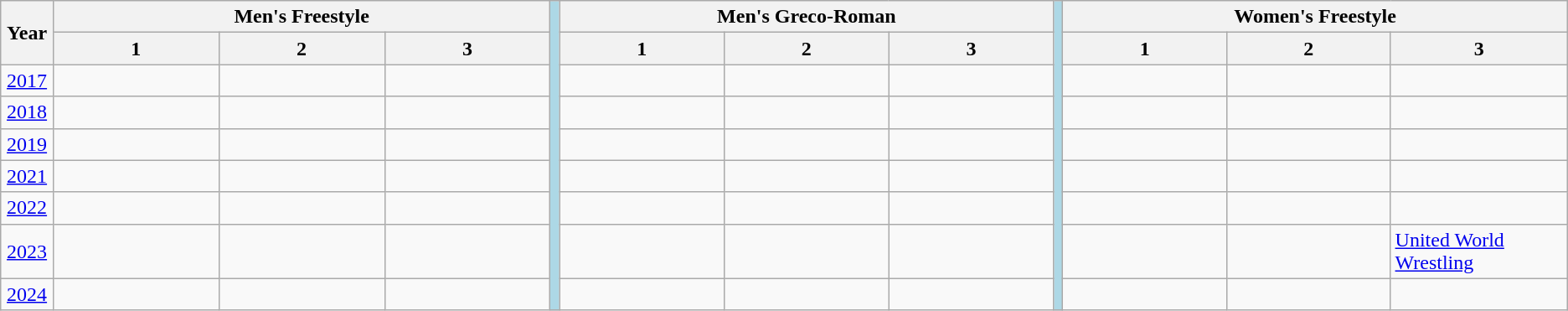<table class="wikitable" style="text-align:left;" style="font-size:60%">
<tr>
<th rowspan=2 width=35>Year</th>
<th colspan=3>Men's Freestyle</th>
<td rowspan=9 bgcolor=lightblue></td>
<th colspan=3>Men's Greco-Roman</th>
<td rowspan=9 bgcolor=lightblue></td>
<th colspan=3>Women's Freestyle</th>
</tr>
<tr>
<th width=150>1</th>
<th width=150>2</th>
<th width=150>3</th>
<th width=150>1</th>
<th width=150>2</th>
<th width=150>3</th>
<th width=150>1</th>
<th width=150>2</th>
<th width=150>3</th>
</tr>
<tr>
<td align=center><a href='#'>2017</a></td>
<td><strong></strong></td>
<td></td>
<td></td>
<td><strong></strong></td>
<td></td>
<td></td>
<td><strong></strong></td>
<td></td>
<td></td>
</tr>
<tr>
<td align=center><a href='#'>2018</a></td>
<td><strong></strong></td>
<td></td>
<td></td>
<td><strong></strong></td>
<td></td>
<td></td>
<td><strong></strong></td>
<td></td>
<td></td>
</tr>
<tr>
<td align=center><a href='#'>2019</a></td>
<td><strong></strong></td>
<td></td>
<td></td>
<td><strong></strong></td>
<td></td>
<td></td>
<td><strong></strong></td>
<td></td>
<td></td>
</tr>
<tr>
<td align=center><a href='#'>2021</a></td>
<td><strong></strong></td>
<td></td>
<td></td>
<td><strong></strong></td>
<td></td>
<td></td>
<td><strong></strong></td>
<td></td>
<td></td>
</tr>
<tr>
<td align=center><a href='#'>2022</a></td>
<td><strong></strong></td>
<td></td>
<td></td>
<td><strong></strong></td>
<td></td>
<td></td>
<td><strong></strong></td>
<td></td>
<td></td>
</tr>
<tr>
<td align=center><a href='#'>2023</a></td>
<td><strong></strong></td>
<td></td>
<td></td>
<td><strong></strong></td>
<td></td>
<td></td>
<td><strong></strong></td>
<td></td>
<td><a href='#'>United World Wrestling</a></td>
</tr>
<tr>
<td align=center><a href='#'>2024</a></td>
<td><strong></strong></td>
<td></td>
<td></td>
<td><strong></strong></td>
<td></td>
<td></td>
<td><strong></strong></td>
<td></td>
<td></td>
</tr>
</table>
